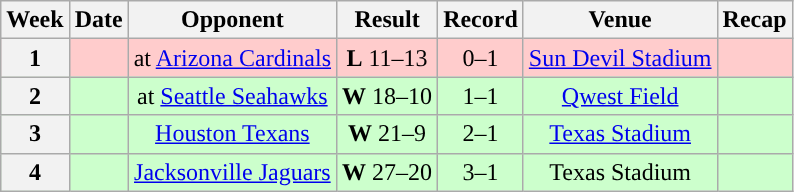<table class="wikitable" style="text-align:center">
<tr>
<th>Week</th>
<th>Date</th>
<th>Opponent</th>
<th>Result</th>
<th>Record</th>
<th>Venue</th>
<th>Recap</th>
</tr>
<tr style="background:#fcc; text-align:center;">
<th>1</th>
<td></td>
<td>at <a href='#'>Arizona Cardinals</a></td>
<td><strong>L</strong> 11–13</td>
<td>0–1</td>
<td><a href='#'>Sun Devil Stadium</a></td>
<td></td>
</tr>
<tr style="background:#cfc; text-align:center;">
<th>2</th>
<td></td>
<td>at <a href='#'>Seattle Seahawks</a></td>
<td><strong>W</strong> 18–10</td>
<td>1–1</td>
<td><a href='#'>Qwest Field</a></td>
<td></td>
</tr>
<tr style="background:#cfc; text-align:center;">
<th>3</th>
<td></td>
<td><a href='#'>Houston Texans</a></td>
<td><strong>W</strong> 21–9</td>
<td>2–1</td>
<td><a href='#'>Texas Stadium</a></td>
<td></td>
</tr>
<tr style="background:#cfc; text-align:center;">
<th>4</th>
<td></td>
<td><a href='#'>Jacksonville Jaguars</a></td>
<td><strong>W</strong> 27–20</td>
<td>3–1</td>
<td>Texas Stadium</td>
<td></td>
</tr>
</table>
